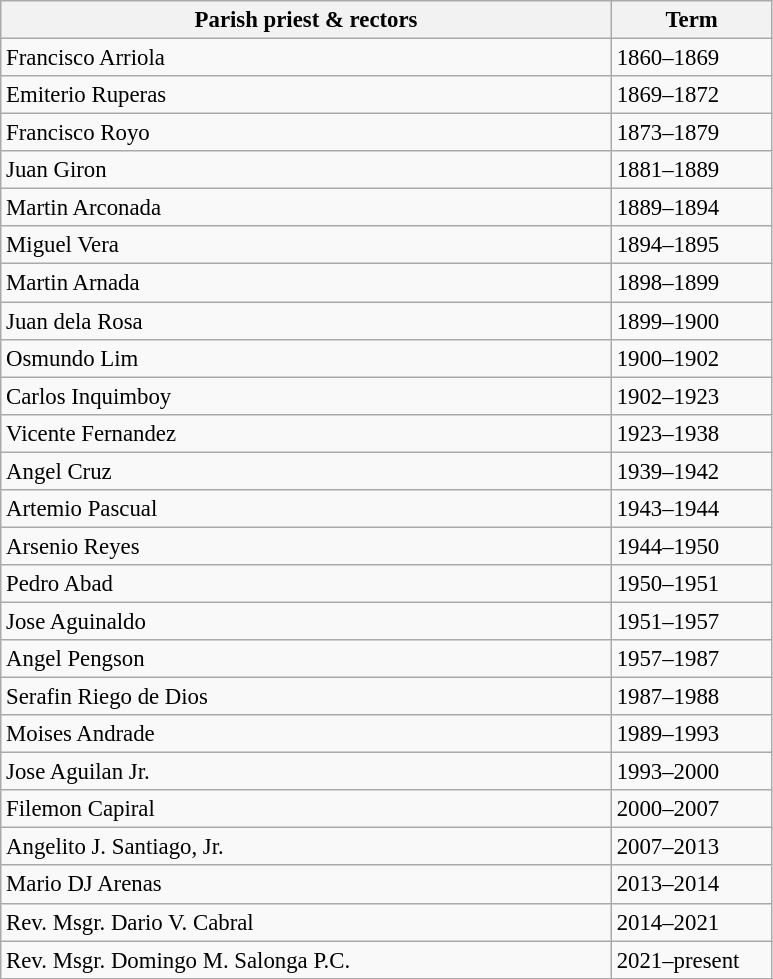<table class="wikitable" style="font-size:95%;">
<tr>
<th scope="col" width="400">Parish priest & rectors</th>
<th scope="col" width="100">Term</th>
</tr>
<tr>
<td>Francisco Arriola</td>
<td>1860–1869</td>
</tr>
<tr>
<td>Emiterio Ruperas</td>
<td>1869–1872</td>
</tr>
<tr>
<td>Francisco Royo</td>
<td>1873–1879</td>
</tr>
<tr>
<td>Juan Giron</td>
<td>1881–1889</td>
</tr>
<tr>
<td>Martin Arconada</td>
<td>1889–1894</td>
</tr>
<tr>
<td>Miguel Vera</td>
<td>1894–1895</td>
</tr>
<tr>
<td>Martin Arnada</td>
<td>1898–1899</td>
</tr>
<tr>
<td>Juan dela Rosa</td>
<td>1899–1900</td>
</tr>
<tr>
<td>Osmundo Lim</td>
<td>1900–1902</td>
</tr>
<tr>
<td>Carlos Inquimboy</td>
<td>1902–1923</td>
</tr>
<tr>
<td>Vicente Fernandez</td>
<td>1923–1938</td>
</tr>
<tr>
<td>Angel Cruz</td>
<td>1939–1942</td>
</tr>
<tr>
<td>Artemio Pascual</td>
<td>1943–1944</td>
</tr>
<tr>
<td>Arsenio Reyes</td>
<td>1944–1950</td>
</tr>
<tr>
<td>Pedro Abad</td>
<td>1950–1951</td>
</tr>
<tr>
<td>Jose Aguinaldo</td>
<td>1951–1957</td>
</tr>
<tr>
<td>Angel Pengson</td>
<td>1957–1987</td>
</tr>
<tr>
<td>Serafin Riego de Dios</td>
<td>1987–1988</td>
</tr>
<tr>
<td>Moises Andrade</td>
<td>1989–1993</td>
</tr>
<tr>
<td>Jose Aguilan Jr.</td>
<td>1993–2000</td>
</tr>
<tr>
<td>Filemon Capiral</td>
<td>2000–2007</td>
</tr>
<tr>
<td>Angelito J. Santiago, Jr.</td>
<td>2007–2013</td>
</tr>
<tr>
<td>Mario DJ Arenas</td>
<td>2013–2014</td>
</tr>
<tr>
<td>Rev. Msgr. Dario V. Cabral</td>
<td>2014–2021</td>
</tr>
<tr>
<td>Rev. Msgr. Domingo M. Salonga P.C.</td>
<td>2021–present</td>
</tr>
<tr>
</tr>
</table>
